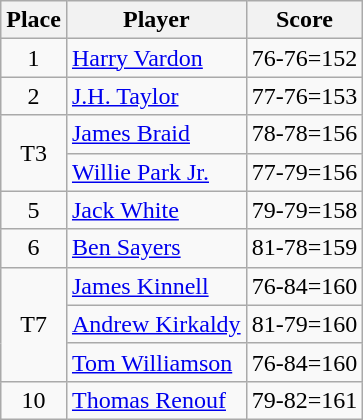<table class="wikitable">
<tr>
<th>Place</th>
<th>Player</th>
<th>Score</th>
</tr>
<tr>
<td align=center>1</td>
<td> <a href='#'>Harry Vardon</a></td>
<td>76-76=152</td>
</tr>
<tr>
<td align=center>2</td>
<td> <a href='#'>J.H. Taylor</a></td>
<td>77-76=153</td>
</tr>
<tr>
<td rowspan=2 align=center>T3</td>
<td> <a href='#'>James Braid</a></td>
<td>78-78=156</td>
</tr>
<tr>
<td> <a href='#'>Willie Park Jr.</a></td>
<td>77-79=156</td>
</tr>
<tr>
<td align=center>5</td>
<td> <a href='#'>Jack White</a></td>
<td>79-79=158</td>
</tr>
<tr>
<td align=center>6</td>
<td> <a href='#'>Ben Sayers</a></td>
<td>81-78=159</td>
</tr>
<tr>
<td rowspan=3 align=center>T7</td>
<td> <a href='#'>James Kinnell</a></td>
<td>76-84=160</td>
</tr>
<tr>
<td> <a href='#'>Andrew Kirkaldy</a></td>
<td>81-79=160</td>
</tr>
<tr>
<td> <a href='#'>Tom Williamson</a></td>
<td>76-84=160</td>
</tr>
<tr>
<td align=center>10</td>
<td> <a href='#'>Thomas Renouf</a></td>
<td>79-82=161</td>
</tr>
</table>
